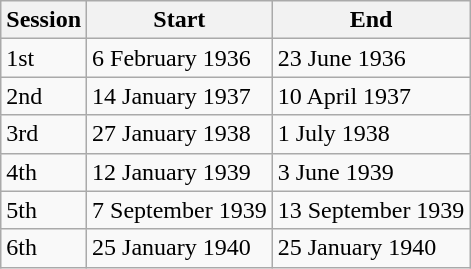<table class="wikitable">
<tr>
<th>Session</th>
<th>Start</th>
<th>End</th>
</tr>
<tr>
<td>1st</td>
<td>6 February 1936</td>
<td>23 June 1936</td>
</tr>
<tr>
<td>2nd</td>
<td>14 January 1937</td>
<td>10 April 1937</td>
</tr>
<tr>
<td>3rd</td>
<td>27 January 1938</td>
<td>1 July 1938</td>
</tr>
<tr>
<td>4th</td>
<td>12 January 1939</td>
<td>3 June 1939</td>
</tr>
<tr>
<td>5th</td>
<td>7 September 1939</td>
<td>13 September 1939</td>
</tr>
<tr>
<td>6th</td>
<td>25 January 1940</td>
<td>25 January 1940</td>
</tr>
</table>
